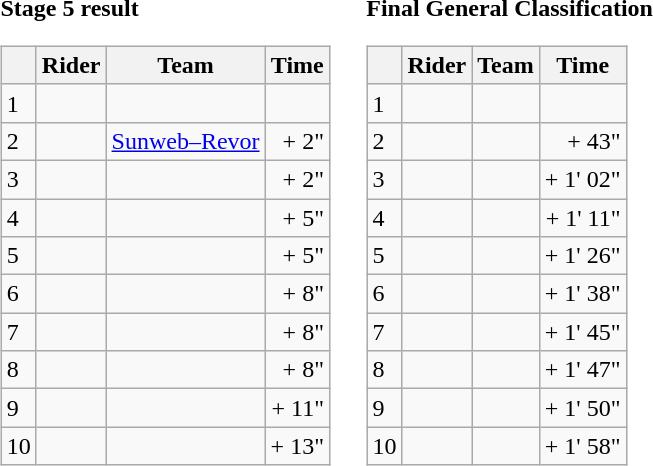<table>
<tr>
<td><strong>Stage 5 result</strong><br><table class="wikitable">
<tr>
<th></th>
<th>Rider</th>
<th>Team</th>
<th>Time</th>
</tr>
<tr>
<td>1</td>
<td></td>
<td></td>
<td align="right"></td>
</tr>
<tr>
<td>2</td>
<td></td>
<td><a href='#'>Sunweb–Revor</a></td>
<td align="right">+ 2"</td>
</tr>
<tr>
<td>3</td>
<td></td>
<td></td>
<td align="right">+ 2"</td>
</tr>
<tr>
<td>4</td>
<td></td>
<td></td>
<td align="right">+ 5"</td>
</tr>
<tr>
<td>5</td>
<td></td>
<td></td>
<td align="right">+ 5"</td>
</tr>
<tr>
<td>6</td>
<td></td>
<td></td>
<td align="right">+ 8"</td>
</tr>
<tr>
<td>7</td>
<td> </td>
<td></td>
<td align="right">+ 8"</td>
</tr>
<tr>
<td>8</td>
<td></td>
<td></td>
<td align="right">+ 8"</td>
</tr>
<tr>
<td>9</td>
<td></td>
<td></td>
<td align="right">+ 11"</td>
</tr>
<tr>
<td>10</td>
<td></td>
<td></td>
<td align="right">+ 13"</td>
</tr>
</table>
</td>
<td></td>
<td><strong>Final General Classification</strong><br><table class="wikitable">
<tr>
<th></th>
<th>Rider</th>
<th>Team</th>
<th>Time</th>
</tr>
<tr>
<td>1</td>
<td> </td>
<td></td>
<td align="right"></td>
</tr>
<tr>
<td>2</td>
<td></td>
<td></td>
<td align="right">+ 43"</td>
</tr>
<tr>
<td>3</td>
<td></td>
<td></td>
<td align="right">+ 1' 02"</td>
</tr>
<tr>
<td>4</td>
<td></td>
<td></td>
<td align="right">+ 1' 11"</td>
</tr>
<tr>
<td>5</td>
<td></td>
<td></td>
<td align="right">+ 1' 26"</td>
</tr>
<tr>
<td>6</td>
<td></td>
<td></td>
<td align="right">+ 1' 38"</td>
</tr>
<tr>
<td>7</td>
<td></td>
<td></td>
<td align="right">+ 1' 45"</td>
</tr>
<tr>
<td>8</td>
<td></td>
<td></td>
<td align="right">+ 1' 47"</td>
</tr>
<tr>
<td>9</td>
<td></td>
<td></td>
<td align="right">+ 1' 50"</td>
</tr>
<tr>
<td>10</td>
<td></td>
<td></td>
<td align="right">+ 1' 58"</td>
</tr>
</table>
</td>
</tr>
</table>
